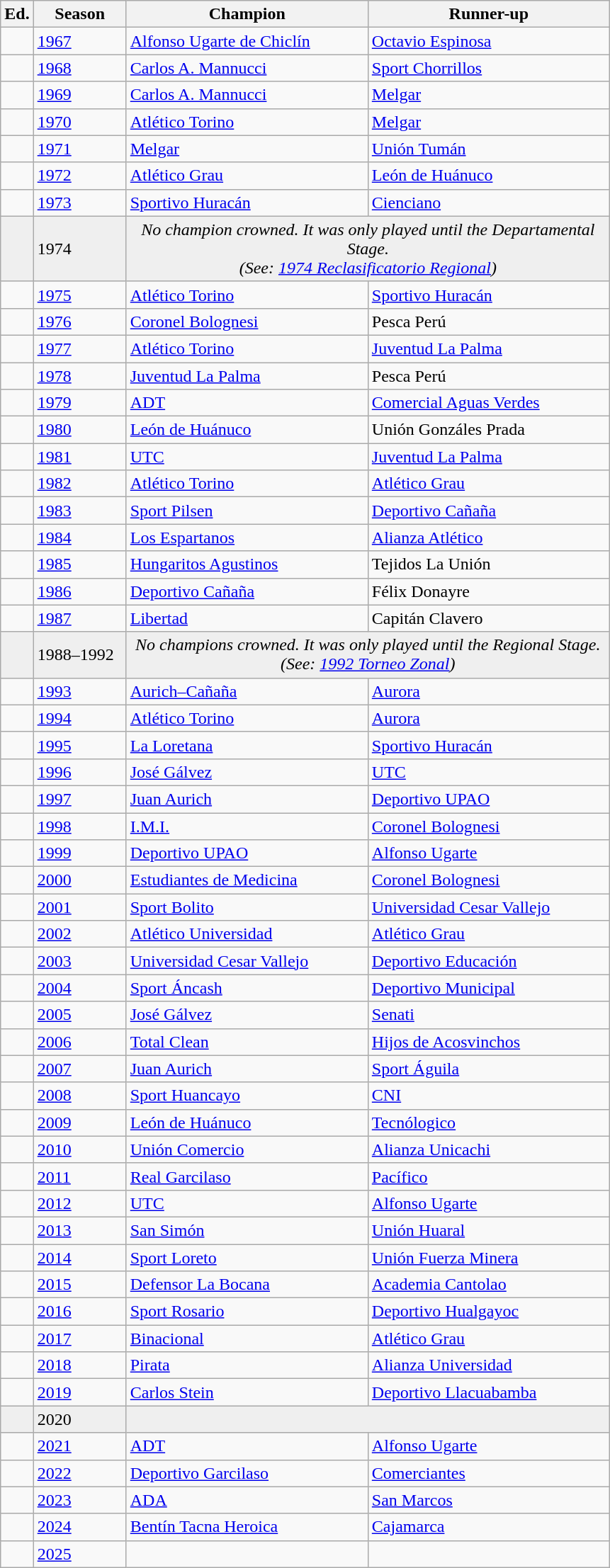<table class="wikitable sortable">
<tr>
<th width=px>Ed.</th>
<th width=80px>Season</th>
<th width=220px>Champion</th>
<th width=220px>Runner-up</th>
</tr>
<tr>
<td></td>
<td><a href='#'>1967</a></td>
<td><a href='#'>Alfonso Ugarte de Chiclín</a> </td>
<td><a href='#'>Octavio Espinosa</a></td>
</tr>
<tr>
<td></td>
<td><a href='#'>1968</a></td>
<td><a href='#'>Carlos A. Mannucci</a> </td>
<td><a href='#'>Sport Chorrillos</a></td>
</tr>
<tr>
<td></td>
<td><a href='#'>1969</a></td>
<td><a href='#'>Carlos A. Mannucci</a> </td>
<td><a href='#'>Melgar</a></td>
</tr>
<tr>
<td></td>
<td><a href='#'>1970</a></td>
<td><a href='#'>Atlético Torino</a> </td>
<td><a href='#'>Melgar</a></td>
</tr>
<tr>
<td></td>
<td><a href='#'>1971</a></td>
<td><a href='#'>Melgar</a> </td>
<td><a href='#'>Unión Tumán</a></td>
</tr>
<tr>
<td></td>
<td><a href='#'>1972</a></td>
<td><a href='#'>Atlético Grau</a> </td>
<td><a href='#'>León de Huánuco</a></td>
</tr>
<tr>
<td></td>
<td><a href='#'>1973</a></td>
<td><a href='#'>Sportivo Huracán</a> </td>
<td><a href='#'>Cienciano</a></td>
</tr>
<tr bgcolor=#efefef>
<td></td>
<td>1974</td>
<td colspan="2" style="text-align:center;"><em>No champion crowned. It was only played until the Departamental Stage.</em><br><em>(See: <a href='#'>1974 Reclasificatorio Regional</a>)</em></td>
</tr>
<tr>
<td></td>
<td><a href='#'>1975</a></td>
<td><a href='#'>Atlético Torino</a> </td>
<td><a href='#'>Sportivo Huracán</a></td>
</tr>
<tr>
<td></td>
<td><a href='#'>1976</a></td>
<td><a href='#'>Coronel Bolognesi</a> </td>
<td>Pesca Perú</td>
</tr>
<tr>
<td></td>
<td><a href='#'>1977</a></td>
<td><a href='#'>Atlético Torino</a> </td>
<td><a href='#'>Juventud La Palma</a></td>
</tr>
<tr>
<td></td>
<td><a href='#'>1978</a></td>
<td><a href='#'>Juventud La Palma</a> </td>
<td>Pesca Perú</td>
</tr>
<tr>
<td></td>
<td><a href='#'>1979</a></td>
<td><a href='#'>ADT</a> </td>
<td><a href='#'>Comercial Aguas Verdes</a></td>
</tr>
<tr>
<td></td>
<td><a href='#'>1980</a></td>
<td><a href='#'>León de Huánuco</a> </td>
<td>Unión Gonzáles Prada</td>
</tr>
<tr>
<td></td>
<td><a href='#'>1981</a></td>
<td><a href='#'>UTC</a> </td>
<td><a href='#'>Juventud La Palma</a></td>
</tr>
<tr>
<td></td>
<td><a href='#'>1982</a></td>
<td><a href='#'>Atlético Torino</a> </td>
<td><a href='#'>Atlético Grau</a></td>
</tr>
<tr>
<td></td>
<td><a href='#'>1983</a></td>
<td><a href='#'>Sport Pilsen</a> </td>
<td><a href='#'>Deportivo Cañaña</a></td>
</tr>
<tr>
<td></td>
<td><a href='#'>1984</a></td>
<td><a href='#'>Los Espartanos</a> </td>
<td><a href='#'>Alianza Atlético</a></td>
</tr>
<tr>
<td></td>
<td><a href='#'>1985</a></td>
<td><a href='#'>Hungaritos Agustinos</a> </td>
<td>Tejidos La Unión</td>
</tr>
<tr>
<td></td>
<td><a href='#'>1986</a></td>
<td><a href='#'>Deportivo Cañaña</a> </td>
<td>Félix Donayre</td>
</tr>
<tr>
<td></td>
<td><a href='#'>1987</a></td>
<td><a href='#'>Libertad</a> </td>
<td>Capitán Clavero</td>
</tr>
<tr bgcolor=#efefef>
<td></td>
<td>1988–1992</td>
<td colspan="2" style="text-align:center;"><em>No champions crowned. It was only played until the Regional Stage.</em><br><em>(See: <a href='#'>1992 Torneo Zonal</a>)</em></td>
</tr>
<tr>
<td></td>
<td><a href='#'>1993</a></td>
<td><a href='#'>Aurich–Cañaña</a> </td>
<td><a href='#'>Aurora</a></td>
</tr>
<tr>
<td></td>
<td><a href='#'>1994</a></td>
<td><a href='#'>Atlético Torino</a> </td>
<td><a href='#'>Aurora</a></td>
</tr>
<tr>
<td></td>
<td><a href='#'>1995</a></td>
<td><a href='#'>La Loretana</a> </td>
<td><a href='#'>Sportivo Huracán</a></td>
</tr>
<tr>
<td></td>
<td><a href='#'>1996</a></td>
<td><a href='#'>José Gálvez</a> </td>
<td><a href='#'>UTC</a></td>
</tr>
<tr>
<td></td>
<td><a href='#'>1997</a></td>
<td><a href='#'>Juan Aurich</a> </td>
<td><a href='#'>Deportivo UPAO</a></td>
</tr>
<tr>
<td></td>
<td><a href='#'>1998</a></td>
<td><a href='#'>I.M.I.</a> </td>
<td><a href='#'>Coronel Bolognesi</a></td>
</tr>
<tr>
<td></td>
<td><a href='#'>1999</a></td>
<td><a href='#'>Deportivo UPAO</a> </td>
<td><a href='#'>Alfonso Ugarte</a></td>
</tr>
<tr>
<td></td>
<td><a href='#'>2000</a></td>
<td><a href='#'>Estudiantes de Medicina</a> </td>
<td><a href='#'>Coronel Bolognesi</a></td>
</tr>
<tr>
<td></td>
<td><a href='#'>2001</a></td>
<td><a href='#'>Sport Bolito</a> </td>
<td><a href='#'>Universidad Cesar Vallejo</a></td>
</tr>
<tr>
<td></td>
<td><a href='#'>2002</a></td>
<td><a href='#'>Atlético Universidad</a> </td>
<td><a href='#'>Atlético Grau</a></td>
</tr>
<tr>
<td></td>
<td><a href='#'>2003</a></td>
<td><a href='#'>Universidad Cesar Vallejo</a> </td>
<td><a href='#'>Deportivo Educación</a></td>
</tr>
<tr>
<td></td>
<td><a href='#'>2004</a></td>
<td><a href='#'>Sport Áncash</a> </td>
<td><a href='#'>Deportivo Municipal</a></td>
</tr>
<tr>
<td></td>
<td><a href='#'>2005</a></td>
<td><a href='#'>José Gálvez</a> </td>
<td><a href='#'>Senati</a></td>
</tr>
<tr>
<td></td>
<td><a href='#'>2006</a></td>
<td><a href='#'>Total Clean</a> </td>
<td><a href='#'>Hijos de Acosvinchos</a></td>
</tr>
<tr>
<td></td>
<td><a href='#'>2007</a></td>
<td><a href='#'>Juan Aurich</a> </td>
<td><a href='#'>Sport Águila</a></td>
</tr>
<tr>
<td></td>
<td><a href='#'>2008</a></td>
<td><a href='#'>Sport Huancayo</a> </td>
<td><a href='#'>CNI</a></td>
</tr>
<tr>
<td></td>
<td><a href='#'>2009</a></td>
<td><a href='#'>León de Huánuco</a> </td>
<td><a href='#'>Tecnólogico</a></td>
</tr>
<tr>
<td></td>
<td><a href='#'>2010</a></td>
<td><a href='#'>Unión Comercio</a> </td>
<td><a href='#'>Alianza Unicachi</a></td>
</tr>
<tr>
<td></td>
<td><a href='#'>2011</a></td>
<td><a href='#'>Real Garcilaso</a> </td>
<td><a href='#'>Pacífico</a></td>
</tr>
<tr>
<td></td>
<td><a href='#'>2012</a></td>
<td><a href='#'>UTC</a> </td>
<td><a href='#'>Alfonso Ugarte</a></td>
</tr>
<tr>
<td></td>
<td><a href='#'>2013</a></td>
<td><a href='#'>San Simón</a> </td>
<td><a href='#'>Unión Huaral</a></td>
</tr>
<tr>
<td></td>
<td><a href='#'>2014</a></td>
<td><a href='#'>Sport Loreto</a> </td>
<td><a href='#'>Unión Fuerza Minera</a></td>
</tr>
<tr>
<td></td>
<td><a href='#'>2015</a></td>
<td><a href='#'>Defensor La Bocana</a> </td>
<td><a href='#'>Academia Cantolao</a></td>
</tr>
<tr>
<td></td>
<td><a href='#'>2016</a></td>
<td><a href='#'>Sport Rosario</a> </td>
<td><a href='#'>Deportivo Hualgayoc</a></td>
</tr>
<tr>
<td></td>
<td><a href='#'>2017</a></td>
<td><a href='#'>Binacional</a> </td>
<td><a href='#'>Atlético Grau</a></td>
</tr>
<tr>
<td></td>
<td><a href='#'>2018</a></td>
<td><a href='#'>Pirata</a> </td>
<td><a href='#'>Alianza Universidad</a></td>
</tr>
<tr>
<td></td>
<td><a href='#'>2019</a></td>
<td><a href='#'>Carlos Stein</a> </td>
<td><a href='#'>Deportivo Llacuabamba</a></td>
</tr>
<tr bgcolor=#efefef>
<td></td>
<td>2020</td>
<td colspan="2"></td>
</tr>
<tr>
<td></td>
<td><a href='#'>2021</a></td>
<td><a href='#'>ADT</a> </td>
<td><a href='#'>Alfonso Ugarte</a></td>
</tr>
<tr>
<td></td>
<td><a href='#'>2022</a></td>
<td><a href='#'>Deportivo Garcilaso</a> </td>
<td><a href='#'>Comerciantes</a></td>
</tr>
<tr>
<td></td>
<td><a href='#'>2023</a></td>
<td><a href='#'>ADA</a> </td>
<td><a href='#'>San Marcos</a></td>
</tr>
<tr>
<td></td>
<td><a href='#'>2024</a></td>
<td><a href='#'>Bentín Tacna Heroica</a> </td>
<td><a href='#'>Cajamarca</a></td>
</tr>
<tr>
<td></td>
<td><a href='#'>2025</a></td>
<td></td>
<td></td>
</tr>
</table>
